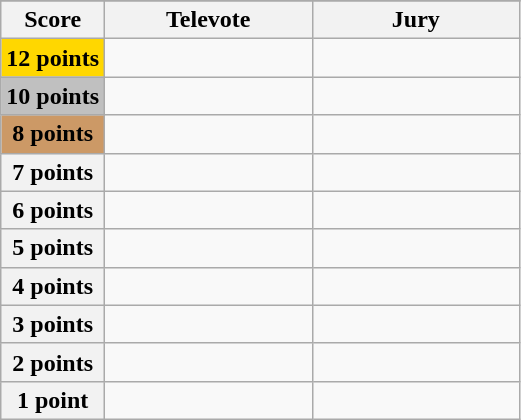<table class="wikitable">
<tr>
</tr>
<tr>
<th scope="col" width="20%">Score</th>
<th scope="col" width="40%">Televote</th>
<th scope="col" width="40%">Jury</th>
</tr>
<tr>
<th scope="row" style="Background:gold">12 points</th>
<td></td>
<td></td>
</tr>
<tr>
<th scope="row" style="background:silver">10 points</th>
<td></td>
<td></td>
</tr>
<tr>
<th scope="row" style="background:#CC9966">8 points</th>
<td></td>
<td></td>
</tr>
<tr>
<th scope="row">7 points</th>
<td></td>
<td></td>
</tr>
<tr>
<th scope="row">6 points</th>
<td></td>
<td></td>
</tr>
<tr>
<th scope="row">5 points</th>
<td></td>
<td></td>
</tr>
<tr>
<th scope="row">4 points</th>
<td></td>
<td></td>
</tr>
<tr>
<th scope="row">3 points</th>
<td></td>
<td></td>
</tr>
<tr>
<th scope="row">2 points</th>
<td></td>
<td></td>
</tr>
<tr>
<th scope="row">1 point</th>
<td></td>
<td></td>
</tr>
</table>
